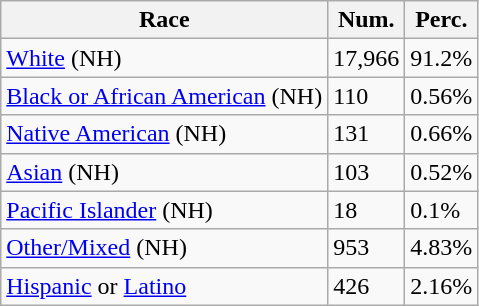<table class="wikitable">
<tr>
<th>Race</th>
<th>Num.</th>
<th>Perc.</th>
</tr>
<tr>
<td><a href='#'>White</a> (NH)</td>
<td>17,966</td>
<td>91.2%</td>
</tr>
<tr>
<td><a href='#'>Black or African American</a> (NH)</td>
<td>110</td>
<td>0.56%</td>
</tr>
<tr>
<td><a href='#'>Native American</a> (NH)</td>
<td>131</td>
<td>0.66%</td>
</tr>
<tr>
<td><a href='#'>Asian</a> (NH)</td>
<td>103</td>
<td>0.52%</td>
</tr>
<tr>
<td><a href='#'>Pacific Islander</a> (NH)</td>
<td>18</td>
<td>0.1%</td>
</tr>
<tr>
<td><a href='#'>Other/Mixed</a> (NH)</td>
<td>953</td>
<td>4.83%</td>
</tr>
<tr>
<td><a href='#'>Hispanic</a> or <a href='#'>Latino</a></td>
<td>426</td>
<td>2.16%</td>
</tr>
</table>
